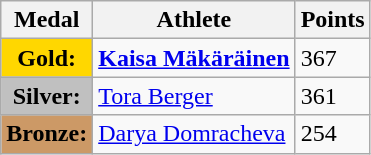<table class="wikitable">
<tr>
<th><strong>Medal</strong></th>
<th><strong>Athlete</strong></th>
<th><strong>Points</strong></th>
</tr>
<tr>
<td style="text-align:center;background-color:gold;"><strong>Gold:</strong></td>
<td> <strong><a href='#'>Kaisa Mäkäräinen</a></strong></td>
<td>367</td>
</tr>
<tr>
<td style="text-align:center;background-color:silver;"><strong>Silver:</strong></td>
<td> <a href='#'>Tora Berger</a></td>
<td>361</td>
</tr>
<tr>
<td style="text-align:center;background-color:#CC9966;"><strong>Bronze:</strong></td>
<td> <a href='#'>Darya Domracheva</a></td>
<td>254</td>
</tr>
</table>
